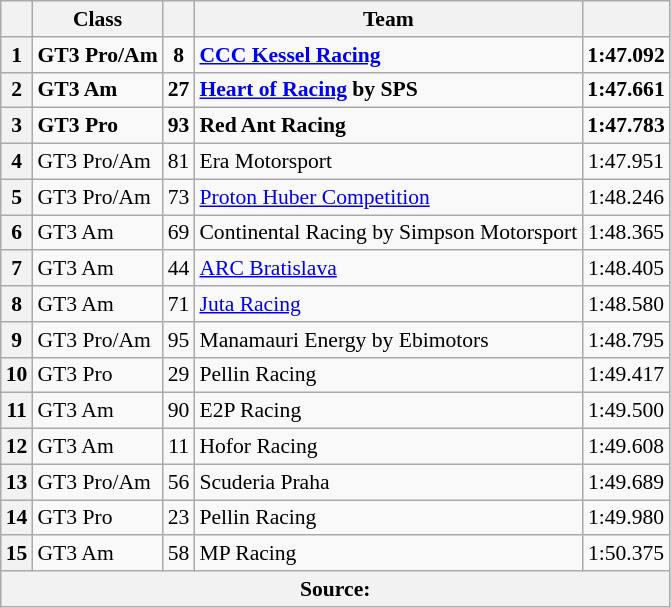<table class="wikitable sortable" style="font-size:90%;">
<tr>
<th scope="col"></th>
<th scope="col">Class</th>
<th scope="col"></th>
<th scope="col">Team</th>
<th scope="col"></th>
</tr>
<tr>
<th>1</th>
<td><strong>GT3 Pro/Am</strong></td>
<td align="center"><strong>8</strong></td>
<td><strong> <a href='#'>CCC Kessel Racing</a></strong></td>
<td align="center"><strong>1:47.092</strong></td>
</tr>
<tr>
<th>2</th>
<td><strong>GT3 Am</strong></td>
<td align="center"><strong>27</strong></td>
<td><strong> <a href='#'>Heart of Racing</a> by SPS</strong></td>
<td align="center"><strong>1:47.661</strong></td>
</tr>
<tr>
<th>3</th>
<td><strong>GT3 Pro</strong></td>
<td align="center"><strong>93</strong></td>
<td><strong> Red Ant Racing</strong></td>
<td align="center"><strong>1:47.783</strong></td>
</tr>
<tr>
<th>4</th>
<td>GT3 Pro/Am</td>
<td align="center">81</td>
<td> Era Motorsport</td>
<td align="center">1:47.951</td>
</tr>
<tr>
<th>5</th>
<td>GT3 Pro/Am</td>
<td align="center">73</td>
<td> <a href='#'>Proton Huber Competition</a></td>
<td align="center">1:48.246</td>
</tr>
<tr>
<th>6</th>
<td>GT3 Am</td>
<td align="center">69</td>
<td> Continental Racing by Simpson Motorsport</td>
<td align="center">1:48.365</td>
</tr>
<tr>
<th>7</th>
<td>GT3 Am</td>
<td align="center">44</td>
<td> <a href='#'>ARC Bratislava</a></td>
<td align="center">1:48.405</td>
</tr>
<tr>
<th>8</th>
<td>GT3 Am</td>
<td align="center">71</td>
<td> <a href='#'>Juta Racing</a></td>
<td align="center">1:48.580</td>
</tr>
<tr>
<th>9</th>
<td>GT3 Pro/Am</td>
<td align="center">95</td>
<td> Manamauri Energy by Ebimotors</td>
<td align="center">1:48.795</td>
</tr>
<tr>
<th>10</th>
<td>GT3 Pro</td>
<td align="center">29</td>
<td> Pellin Racing</td>
<td align="center">1:49.417</td>
</tr>
<tr>
<th>11</th>
<td>GT3 Am</td>
<td align="center">90</td>
<td> E2P Racing</td>
<td align="center">1:49.500</td>
</tr>
<tr>
<th>12</th>
<td>GT3 Am</td>
<td align="center">11</td>
<td> Hofor Racing</td>
<td align="center">1:49.608</td>
</tr>
<tr>
<th>13</th>
<td>GT3 Pro/Am</td>
<td align="center">56</td>
<td> Scuderia Praha</td>
<td align="center">1:49.689</td>
</tr>
<tr>
<th>14</th>
<td>GT3 Pro</td>
<td align="center">23</td>
<td> Pellin Racing</td>
<td align="center">1:49.980</td>
</tr>
<tr>
<th>15</th>
<td>GT3 Am</td>
<td align="center">58</td>
<td> MP Racing</td>
<td align="center">1:50.375</td>
</tr>
<tr>
<th colspan="5">Source:</th>
</tr>
</table>
